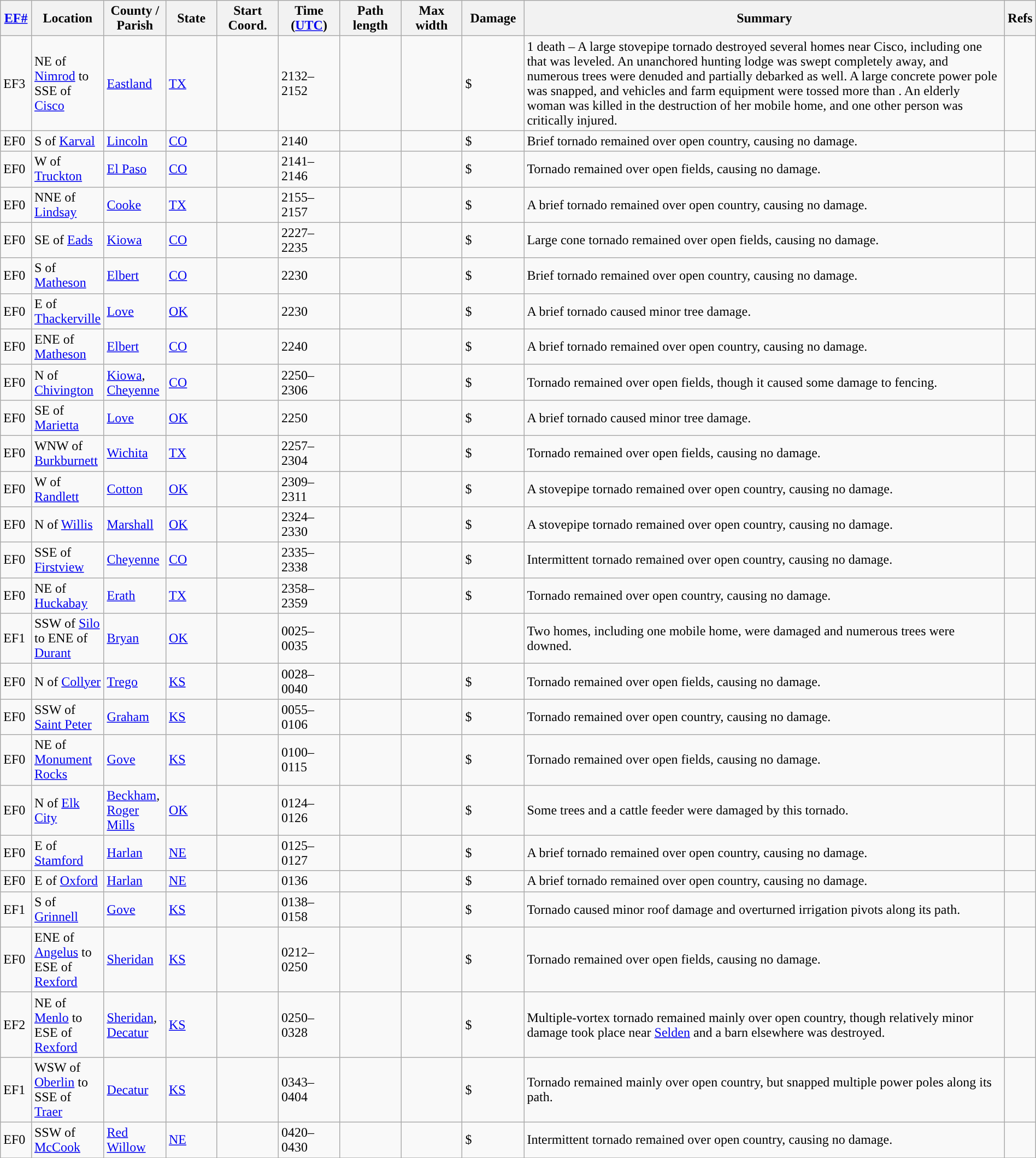<table class="wikitable sortable" style="width:100%;">
<tr>
<th scope="col" width="3%" align="center"><a href='#'>EF#</a></th>
<th scope="col" width="7%" align="center" class="unsortable">Location</th>
<th scope="col" width="6%" align="center" class="unsortable">County / Parish</th>
<th scope="col" width="5%" align="center">State</th>
<th scope="col" width="6%" align="center">Start Coord.</th>
<th scope="col" width="6%" align="center">Time (<a href='#'>UTC</a>)</th>
<th scope="col" width="6%" align="center">Path length</th>
<th scope="col" width="6%" align="center">Max width</th>
<th scope="col" width="6%" align="center">Damage</th>
<th scope="col" width="48%" class="unsortable" align="center">Summary</th>
<th scope="col" width="48%" class="unsortable" align="center">Refs</th>
</tr>
<tr>
<td>EF3</td>
<td>NE of <a href='#'>Nimrod</a> to SSE of <a href='#'>Cisco</a></td>
<td><a href='#'>Eastland</a></td>
<td><a href='#'>TX</a></td>
<td></td>
<td>2132–2152</td>
<td></td>
<td></td>
<td>$</td>
<td>1 death – A large stovepipe tornado destroyed several homes near Cisco, including one that was leveled. An unanchored hunting lodge was swept completely away, and numerous trees were denuded and partially debarked as well. A large concrete power pole was snapped, and vehicles and farm equipment were tossed more than . An elderly woman was killed in the destruction of her mobile home, and one other person was critically injured.</td>
<td></td>
</tr>
<tr>
<td>EF0</td>
<td>S of <a href='#'>Karval</a></td>
<td><a href='#'>Lincoln</a></td>
<td><a href='#'>CO</a></td>
<td></td>
<td>2140</td>
<td></td>
<td></td>
<td>$</td>
<td>Brief tornado remained over open country, causing no damage.</td>
<td></td>
</tr>
<tr>
<td>EF0</td>
<td>W of <a href='#'>Truckton</a></td>
<td><a href='#'>El Paso</a></td>
<td><a href='#'>CO</a></td>
<td></td>
<td>2141–2146</td>
<td></td>
<td></td>
<td>$</td>
<td>Tornado remained over open fields, causing no damage.</td>
<td></td>
</tr>
<tr>
<td>EF0</td>
<td>NNE of <a href='#'>Lindsay</a></td>
<td><a href='#'>Cooke</a></td>
<td><a href='#'>TX</a></td>
<td></td>
<td>2155–2157</td>
<td></td>
<td></td>
<td>$</td>
<td>A brief tornado remained over open country, causing no damage.</td>
<td></td>
</tr>
<tr>
<td>EF0</td>
<td>SE of <a href='#'>Eads</a></td>
<td><a href='#'>Kiowa</a></td>
<td><a href='#'>CO</a></td>
<td></td>
<td>2227–2235</td>
<td></td>
<td></td>
<td>$</td>
<td>Large cone tornado remained over open fields, causing no damage.</td>
<td></td>
</tr>
<tr>
<td>EF0</td>
<td>S of <a href='#'>Matheson</a></td>
<td><a href='#'>Elbert</a></td>
<td><a href='#'>CO</a></td>
<td></td>
<td>2230</td>
<td></td>
<td></td>
<td>$</td>
<td>Brief tornado remained over open country, causing no damage.</td>
<td></td>
</tr>
<tr>
<td>EF0</td>
<td>E of <a href='#'>Thackerville</a></td>
<td><a href='#'>Love</a></td>
<td><a href='#'>OK</a></td>
<td></td>
<td>2230</td>
<td></td>
<td></td>
<td>$</td>
<td>A brief tornado caused minor tree damage.</td>
<td></td>
</tr>
<tr>
<td>EF0</td>
<td>ENE of <a href='#'>Matheson</a></td>
<td><a href='#'>Elbert</a></td>
<td><a href='#'>CO</a></td>
<td></td>
<td>2240</td>
<td></td>
<td></td>
<td>$</td>
<td>A brief tornado remained over open country, causing no damage.</td>
<td></td>
</tr>
<tr>
<td>EF0</td>
<td>N of <a href='#'>Chivington</a></td>
<td><a href='#'>Kiowa</a>, <a href='#'>Cheyenne</a></td>
<td><a href='#'>CO</a></td>
<td></td>
<td>2250–2306</td>
<td></td>
<td></td>
<td>$</td>
<td>Tornado remained over open fields, though it caused some damage to fencing.</td>
<td></td>
</tr>
<tr>
<td>EF0</td>
<td>SE of <a href='#'>Marietta</a></td>
<td><a href='#'>Love</a></td>
<td><a href='#'>OK</a></td>
<td></td>
<td>2250</td>
<td></td>
<td></td>
<td>$</td>
<td>A brief tornado caused minor tree damage.</td>
<td></td>
</tr>
<tr>
<td>EF0</td>
<td>WNW of <a href='#'>Burkburnett</a></td>
<td><a href='#'>Wichita</a></td>
<td><a href='#'>TX</a></td>
<td></td>
<td>2257–2304</td>
<td></td>
<td></td>
<td>$</td>
<td>Tornado remained over open fields, causing no damage.</td>
<td></td>
</tr>
<tr>
<td>EF0</td>
<td>W of <a href='#'>Randlett</a></td>
<td><a href='#'>Cotton</a></td>
<td><a href='#'>OK</a></td>
<td></td>
<td>2309–2311</td>
<td></td>
<td></td>
<td>$</td>
<td>A stovepipe tornado remained over open country, causing no damage.</td>
<td></td>
</tr>
<tr>
<td>EF0</td>
<td>N of <a href='#'>Willis</a></td>
<td><a href='#'>Marshall</a></td>
<td><a href='#'>OK</a></td>
<td></td>
<td>2324–2330</td>
<td></td>
<td></td>
<td>$</td>
<td>A stovepipe tornado remained over open country, causing no damage.</td>
<td></td>
</tr>
<tr>
<td>EF0</td>
<td>SSE of <a href='#'>Firstview</a></td>
<td><a href='#'>Cheyenne</a></td>
<td><a href='#'>CO</a></td>
<td></td>
<td>2335–2338</td>
<td></td>
<td></td>
<td>$</td>
<td>Intermittent tornado remained over open country, causing no damage.</td>
<td></td>
</tr>
<tr>
<td>EF0</td>
<td>NE of <a href='#'>Huckabay</a></td>
<td><a href='#'>Erath</a></td>
<td><a href='#'>TX</a></td>
<td></td>
<td>2358–2359</td>
<td></td>
<td></td>
<td>$</td>
<td>Tornado remained over open country, causing no damage.</td>
<td></td>
</tr>
<tr>
<td>EF1</td>
<td>SSW of <a href='#'>Silo</a> to ENE of <a href='#'>Durant</a></td>
<td><a href='#'>Bryan</a></td>
<td><a href='#'>OK</a></td>
<td></td>
<td>0025–0035</td>
<td></td>
<td></td>
<td></td>
<td>Two homes, including one mobile home, were damaged and numerous trees were downed.</td>
<td></td>
</tr>
<tr>
<td>EF0</td>
<td>N of <a href='#'>Collyer</a></td>
<td><a href='#'>Trego</a></td>
<td><a href='#'>KS</a></td>
<td></td>
<td>0028–0040</td>
<td></td>
<td></td>
<td>$</td>
<td>Tornado remained over open fields, causing no damage.</td>
<td></td>
</tr>
<tr>
<td>EF0</td>
<td>SSW of <a href='#'>Saint Peter</a></td>
<td><a href='#'>Graham</a></td>
<td><a href='#'>KS</a></td>
<td></td>
<td>0055–0106</td>
<td></td>
<td></td>
<td>$</td>
<td>Tornado remained over open country, causing no damage.</td>
<td></td>
</tr>
<tr>
<td>EF0</td>
<td>NE of <a href='#'>Monument Rocks</a></td>
<td><a href='#'>Gove</a></td>
<td><a href='#'>KS</a></td>
<td></td>
<td>0100–0115</td>
<td></td>
<td></td>
<td>$</td>
<td>Tornado remained over open fields, causing no damage.</td>
<td></td>
</tr>
<tr>
<td>EF0</td>
<td>N of <a href='#'>Elk City</a></td>
<td><a href='#'>Beckham</a>, <a href='#'>Roger Mills</a></td>
<td><a href='#'>OK</a></td>
<td></td>
<td>0124–0126</td>
<td></td>
<td></td>
<td>$</td>
<td>Some trees and a cattle feeder were damaged by this tornado.</td>
<td></td>
</tr>
<tr>
<td>EF0</td>
<td>E of <a href='#'>Stamford</a></td>
<td><a href='#'>Harlan</a></td>
<td><a href='#'>NE</a></td>
<td></td>
<td>0125–0127</td>
<td></td>
<td></td>
<td>$</td>
<td>A brief tornado remained over open country, causing no damage.</td>
<td></td>
</tr>
<tr>
<td>EF0</td>
<td>E of <a href='#'>Oxford</a></td>
<td><a href='#'>Harlan</a></td>
<td><a href='#'>NE</a></td>
<td></td>
<td>0136</td>
<td></td>
<td></td>
<td>$</td>
<td>A brief tornado remained over open country, causing no damage.</td>
<td></td>
</tr>
<tr>
<td>EF1</td>
<td>S of <a href='#'>Grinnell</a></td>
<td><a href='#'>Gove</a></td>
<td><a href='#'>KS</a></td>
<td></td>
<td>0138–0158</td>
<td></td>
<td></td>
<td>$</td>
<td>Tornado caused minor roof damage and overturned irrigation pivots along its path.</td>
<td></td>
</tr>
<tr>
<td>EF0</td>
<td>ENE of <a href='#'>Angelus</a> to ESE of <a href='#'>Rexford</a></td>
<td><a href='#'>Sheridan</a></td>
<td><a href='#'>KS</a></td>
<td></td>
<td>0212–0250</td>
<td></td>
<td></td>
<td>$</td>
<td>Tornado remained over open fields, causing no damage.</td>
<td></td>
</tr>
<tr>
<td>EF2</td>
<td>NE of <a href='#'>Menlo</a> to ESE of <a href='#'>Rexford</a></td>
<td><a href='#'>Sheridan</a>, <a href='#'>Decatur</a></td>
<td><a href='#'>KS</a></td>
<td></td>
<td>0250–0328</td>
<td></td>
<td></td>
<td>$</td>
<td>Multiple-vortex tornado remained mainly over open country, though relatively minor damage took place near <a href='#'>Selden</a> and a barn elsewhere was destroyed.</td>
<td></td>
</tr>
<tr>
<td>EF1</td>
<td>WSW of <a href='#'>Oberlin</a> to SSE of <a href='#'>Traer</a></td>
<td><a href='#'>Decatur</a></td>
<td><a href='#'>KS</a></td>
<td></td>
<td>0343–0404</td>
<td></td>
<td></td>
<td>$</td>
<td>Tornado remained mainly over open country, but snapped multiple power poles along its path.</td>
<td></td>
</tr>
<tr>
<td>EF0</td>
<td>SSW of <a href='#'>McCook</a></td>
<td><a href='#'>Red Willow</a></td>
<td><a href='#'>NE</a></td>
<td></td>
<td>0420–0430</td>
<td></td>
<td></td>
<td>$</td>
<td>Intermittent tornado remained over open country, causing no damage.</td>
<td></td>
</tr>
<tr>
</tr>
</table>
